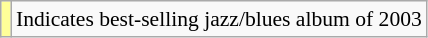<table class="wikitable" style="font-size:90%;">
<tr>
<td style="background-color:#FFFF99"></td>
<td>Indicates best-selling jazz/blues album of 2003</td>
</tr>
</table>
